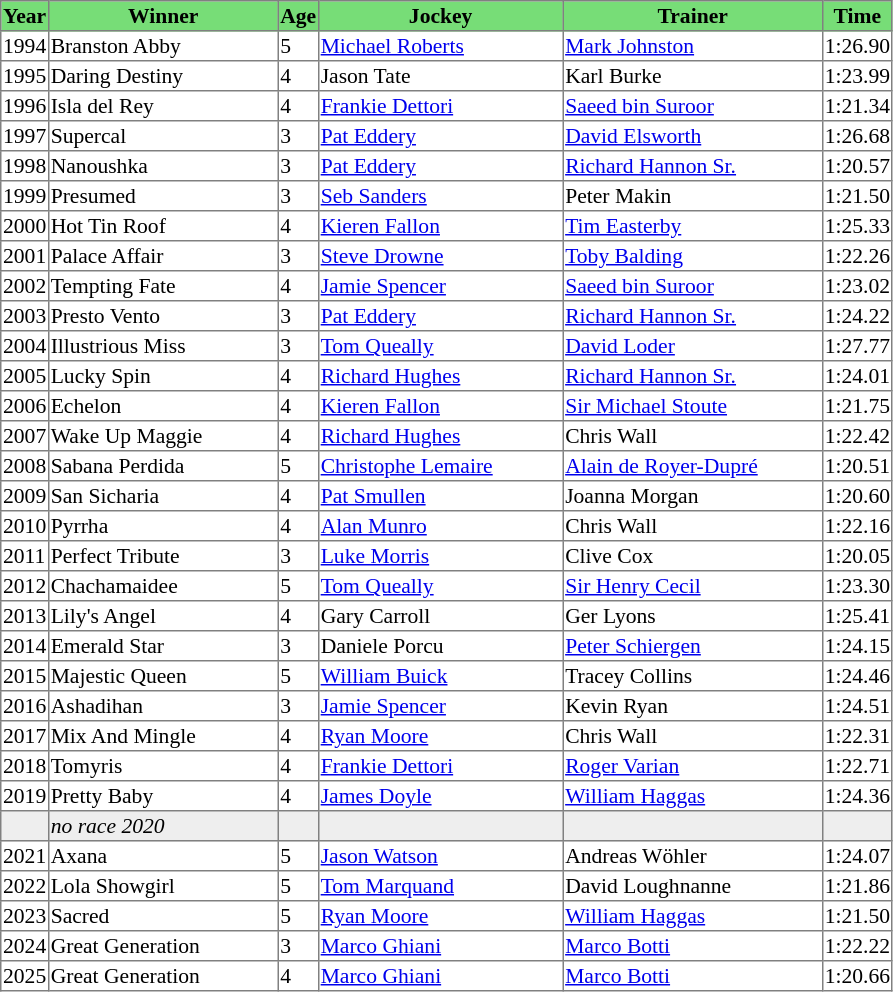<table class = "sortable" | border="1" style="border-collapse: collapse; font-size:90%">
<tr bgcolor="#77dd77" align="center">
<th>Year</th>
<th>Winner</th>
<th>Age</th>
<th>Jockey</th>
<th>Trainer</th>
<th>Time</th>
</tr>
<tr>
<td>1994</td>
<td width=150px>Branston Abby</td>
<td>5</td>
<td width=160px><a href='#'>Michael Roberts</a></td>
<td width=170px><a href='#'>Mark Johnston</a></td>
<td>1:26.90</td>
</tr>
<tr>
<td>1995</td>
<td>Daring Destiny</td>
<td>4</td>
<td>Jason Tate</td>
<td>Karl Burke</td>
<td>1:23.99</td>
</tr>
<tr>
<td>1996</td>
<td>Isla del Rey</td>
<td>4</td>
<td><a href='#'>Frankie Dettori</a></td>
<td><a href='#'>Saeed bin Suroor</a></td>
<td>1:21.34</td>
</tr>
<tr>
<td>1997</td>
<td>Supercal</td>
<td>3</td>
<td><a href='#'>Pat Eddery</a></td>
<td><a href='#'>David Elsworth</a></td>
<td>1:26.68</td>
</tr>
<tr>
<td>1998</td>
<td>Nanoushka</td>
<td>3</td>
<td><a href='#'>Pat Eddery</a></td>
<td><a href='#'>Richard Hannon Sr.</a></td>
<td>1:20.57</td>
</tr>
<tr>
<td>1999</td>
<td>Presumed</td>
<td>3</td>
<td><a href='#'>Seb Sanders</a></td>
<td>Peter Makin</td>
<td>1:21.50</td>
</tr>
<tr>
<td>2000</td>
<td>Hot Tin Roof</td>
<td>4</td>
<td><a href='#'>Kieren Fallon</a></td>
<td><a href='#'>Tim Easterby</a></td>
<td>1:25.33</td>
</tr>
<tr>
<td>2001</td>
<td>Palace Affair</td>
<td>3</td>
<td><a href='#'>Steve Drowne</a></td>
<td><a href='#'>Toby Balding</a></td>
<td>1:22.26</td>
</tr>
<tr>
<td>2002</td>
<td>Tempting Fate</td>
<td>4</td>
<td><a href='#'>Jamie Spencer</a></td>
<td><a href='#'>Saeed bin Suroor</a></td>
<td>1:23.02</td>
</tr>
<tr>
<td>2003</td>
<td>Presto Vento</td>
<td>3</td>
<td><a href='#'>Pat Eddery</a></td>
<td><a href='#'>Richard Hannon Sr.</a></td>
<td>1:24.22</td>
</tr>
<tr>
<td>2004</td>
<td>Illustrious Miss</td>
<td>3</td>
<td><a href='#'>Tom Queally</a></td>
<td><a href='#'>David Loder</a></td>
<td>1:27.77</td>
</tr>
<tr>
<td>2005</td>
<td>Lucky Spin</td>
<td>4</td>
<td><a href='#'>Richard Hughes</a></td>
<td><a href='#'>Richard Hannon Sr.</a></td>
<td>1:24.01</td>
</tr>
<tr>
<td>2006</td>
<td>Echelon</td>
<td>4</td>
<td><a href='#'>Kieren Fallon</a></td>
<td><a href='#'>Sir Michael Stoute</a></td>
<td>1:21.75</td>
</tr>
<tr>
<td>2007</td>
<td>Wake Up Maggie</td>
<td>4</td>
<td><a href='#'>Richard Hughes</a></td>
<td>Chris Wall</td>
<td>1:22.42</td>
</tr>
<tr>
<td>2008</td>
<td>Sabana Perdida</td>
<td>5</td>
<td><a href='#'>Christophe Lemaire</a></td>
<td><a href='#'>Alain de Royer-Dupré</a></td>
<td>1:20.51</td>
</tr>
<tr>
<td>2009</td>
<td>San Sicharia</td>
<td>4</td>
<td><a href='#'>Pat Smullen</a></td>
<td>Joanna Morgan</td>
<td>1:20.60</td>
</tr>
<tr>
<td>2010</td>
<td>Pyrrha</td>
<td>4</td>
<td><a href='#'>Alan Munro</a></td>
<td>Chris Wall</td>
<td>1:22.16</td>
</tr>
<tr>
<td>2011</td>
<td>Perfect Tribute</td>
<td>3</td>
<td><a href='#'>Luke Morris</a></td>
<td>Clive Cox</td>
<td>1:20.05</td>
</tr>
<tr>
<td>2012</td>
<td>Chachamaidee </td>
<td>5</td>
<td><a href='#'>Tom Queally</a></td>
<td><a href='#'>Sir Henry Cecil</a></td>
<td>1:23.30</td>
</tr>
<tr>
<td>2013</td>
<td>Lily's Angel</td>
<td>4</td>
<td>Gary Carroll</td>
<td>Ger Lyons</td>
<td>1:25.41</td>
</tr>
<tr>
<td>2014</td>
<td>Emerald Star</td>
<td>3</td>
<td>Daniele Porcu</td>
<td><a href='#'>Peter Schiergen</a></td>
<td>1:24.15</td>
</tr>
<tr>
<td>2015</td>
<td>Majestic Queen</td>
<td>5</td>
<td><a href='#'>William Buick</a></td>
<td>Tracey Collins</td>
<td>1:24.46</td>
</tr>
<tr>
<td>2016</td>
<td>Ashadihan</td>
<td>3</td>
<td><a href='#'>Jamie Spencer</a></td>
<td>Kevin Ryan</td>
<td>1:24.51</td>
</tr>
<tr>
<td>2017</td>
<td>Mix And Mingle</td>
<td>4</td>
<td><a href='#'>Ryan Moore</a></td>
<td>Chris Wall</td>
<td>1:22.31</td>
</tr>
<tr>
<td>2018</td>
<td>Tomyris</td>
<td>4</td>
<td><a href='#'>Frankie Dettori</a></td>
<td><a href='#'>Roger Varian</a></td>
<td>1:22.71</td>
</tr>
<tr>
<td>2019</td>
<td>Pretty Baby</td>
<td>4</td>
<td><a href='#'>James Doyle</a></td>
<td><a href='#'>William Haggas</a></td>
<td>1:24.36</td>
</tr>
<tr bgcolor="#eeeeee">
<td data-sort-value="2020"></td>
<td><em>no race 2020</em> </td>
<td></td>
<td></td>
<td></td>
<td></td>
</tr>
<tr>
<td>2021</td>
<td>Axana</td>
<td>5</td>
<td><a href='#'>Jason Watson</a></td>
<td>Andreas Wöhler</td>
<td>1:24.07</td>
</tr>
<tr>
<td>2022</td>
<td>Lola Showgirl</td>
<td>5</td>
<td><a href='#'>Tom Marquand</a></td>
<td>David Loughnanne</td>
<td>1:21.86</td>
</tr>
<tr>
<td>2023</td>
<td>Sacred</td>
<td>5</td>
<td><a href='#'>Ryan Moore</a></td>
<td><a href='#'>William Haggas</a></td>
<td>1:21.50</td>
</tr>
<tr>
<td>2024</td>
<td>Great Generation</td>
<td>3</td>
<td><a href='#'>Marco Ghiani</a></td>
<td><a href='#'>Marco Botti</a></td>
<td>1:22.22</td>
</tr>
<tr>
<td>2025</td>
<td>Great Generation</td>
<td>4</td>
<td><a href='#'>Marco Ghiani</a></td>
<td><a href='#'>Marco Botti</a></td>
<td>1:20.66</td>
</tr>
</table>
